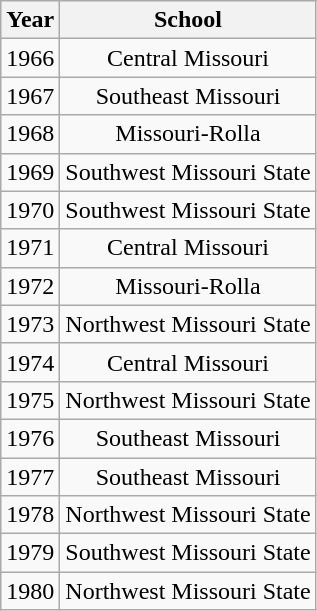<table class="wikitable" style="text-align:center">
<tr>
<th>Year</th>
<th>School</th>
</tr>
<tr>
<td>1966</td>
<td>Central Missouri</td>
</tr>
<tr>
<td>1967</td>
<td>Southeast Missouri</td>
</tr>
<tr>
<td>1968</td>
<td>Missouri-Rolla</td>
</tr>
<tr>
<td>1969</td>
<td>Southwest Missouri State</td>
</tr>
<tr>
<td>1970</td>
<td>Southwest Missouri State</td>
</tr>
<tr>
<td>1971</td>
<td>Central Missouri</td>
</tr>
<tr>
<td>1972</td>
<td>Missouri-Rolla</td>
</tr>
<tr>
<td>1973</td>
<td>Northwest Missouri State</td>
</tr>
<tr>
<td>1974</td>
<td>Central Missouri</td>
</tr>
<tr>
<td>1975</td>
<td>Northwest Missouri State</td>
</tr>
<tr>
<td>1976</td>
<td>Southeast Missouri</td>
</tr>
<tr>
<td>1977</td>
<td>Southeast Missouri</td>
</tr>
<tr>
<td>1978</td>
<td>Northwest Missouri State</td>
</tr>
<tr>
<td>1979</td>
<td>Southwest Missouri State</td>
</tr>
<tr>
<td>1980</td>
<td>Northwest Missouri State</td>
</tr>
</table>
